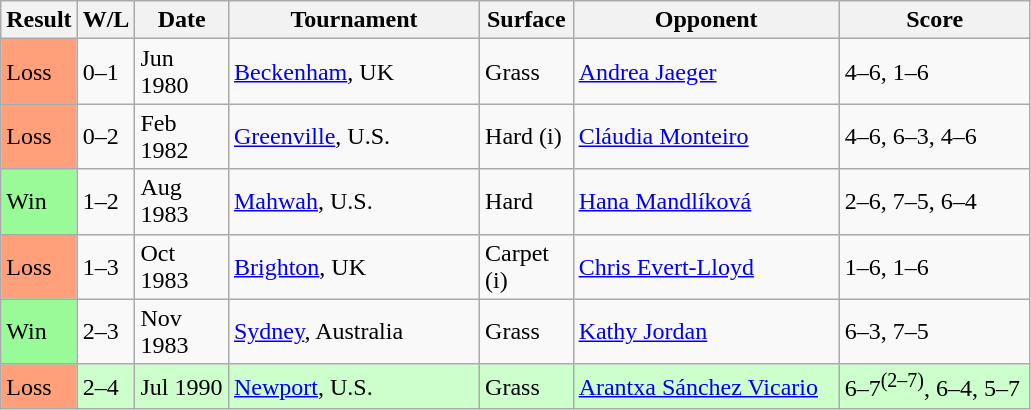<table class="sortable wikitable">
<tr>
<th style="width:40px">Result</th>
<th style="width:30px" class="unsortable">W/L</th>
<th style="width:55px">Date</th>
<th style="width:160px">Tournament</th>
<th style="width:55px">Surface</th>
<th style="width:170px">Opponent</th>
<th style="width:120px" class="unsortable">Score</th>
</tr>
<tr>
<td style="background:#ffa07a;">Loss</td>
<td>0–1</td>
<td>Jun 1980</td>
<td><a href='#'>Beckenham</a>, UK</td>
<td>Grass</td>
<td> <a href='#'>Andrea Jaeger</a></td>
<td>4–6, 1–6</td>
</tr>
<tr>
<td style="background:#ffa07a;">Loss</td>
<td>0–2</td>
<td>Feb 1982</td>
<td><a href='#'>Greenville</a>, U.S.</td>
<td>Hard (i)</td>
<td> <a href='#'>Cláudia Monteiro</a></td>
<td>4–6, 6–3, 4–6</td>
</tr>
<tr>
<td style="background:#98fb98;">Win</td>
<td>1–2</td>
<td>Aug 1983</td>
<td><a href='#'>Mahwah</a>, U.S.</td>
<td>Hard</td>
<td> <a href='#'>Hana Mandlíková</a></td>
<td>2–6, 7–5, 6–4</td>
</tr>
<tr>
<td style="background:#ffa07a;">Loss</td>
<td>1–3</td>
<td>Oct 1983</td>
<td><a href='#'>Brighton</a>, UK</td>
<td>Carpet (i)</td>
<td> <a href='#'>Chris Evert-Lloyd</a></td>
<td>1–6, 1–6</td>
</tr>
<tr>
<td style="background:#98fb98;">Win</td>
<td>2–3</td>
<td>Nov 1983</td>
<td><a href='#'>Sydney</a>, Australia</td>
<td>Grass</td>
<td> <a href='#'>Kathy Jordan</a></td>
<td>6–3, 7–5</td>
</tr>
<tr bgcolor="#CCFFCC">
<td style="background:#ffa07a;">Loss</td>
<td>2–4</td>
<td>Jul 1990</td>
<td><a href='#'>Newport</a>, U.S.</td>
<td>Grass</td>
<td> <a href='#'>Arantxa Sánchez Vicario</a></td>
<td>6–7<sup>(2–7)</sup>, 6–4, 5–7</td>
</tr>
</table>
